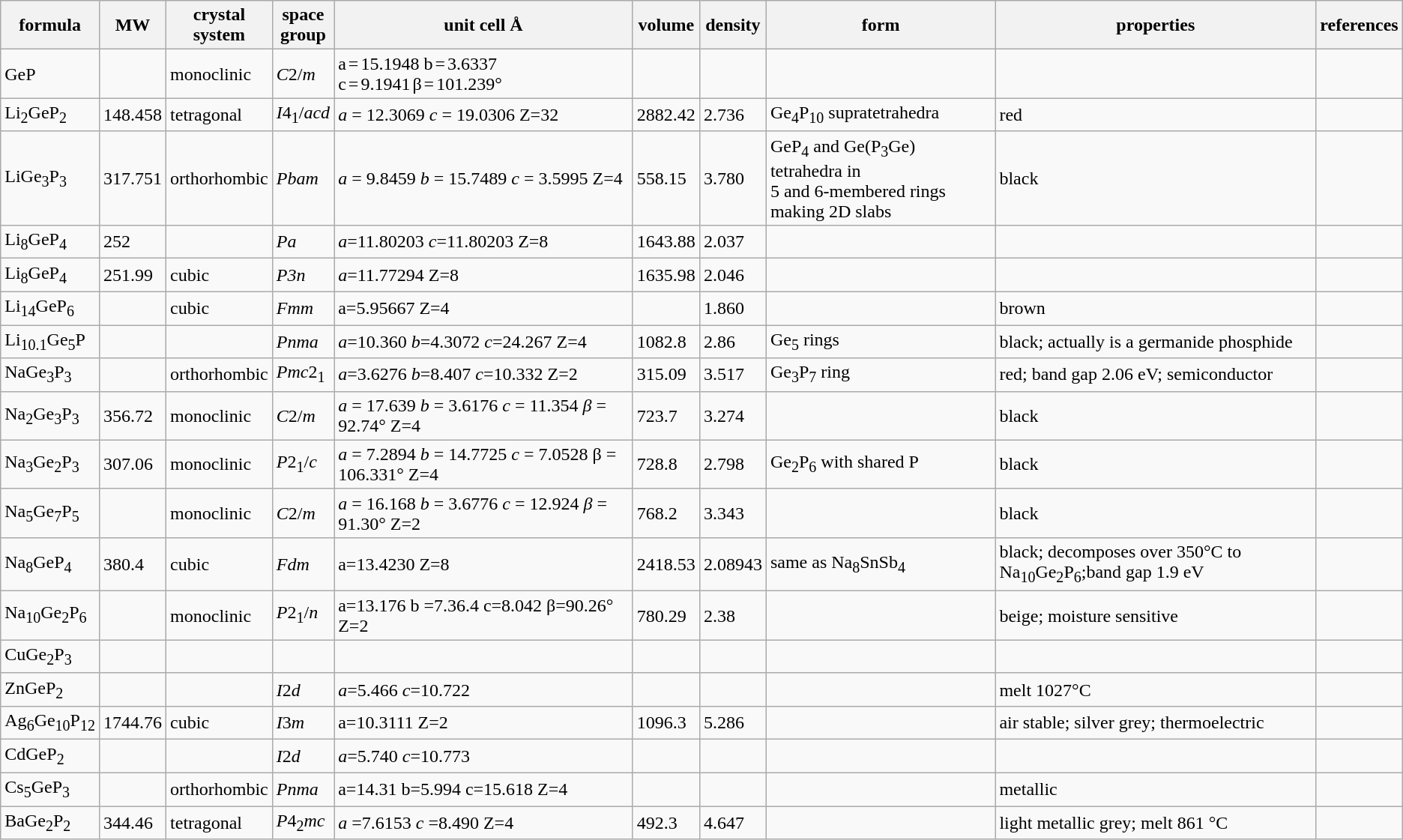<table class="wikitable">
<tr>
<th>formula</th>
<th>MW</th>
<th>crystal<br>system</th>
<th>space<br>group</th>
<th>unit cell Å</th>
<th>volume</th>
<th>density</th>
<th>form</th>
<th>properties</th>
<th>references</th>
</tr>
<tr>
<td>GeP</td>
<td></td>
<td>monoclinic</td>
<td><em>C</em>2/<em>m</em></td>
<td>a = 15.1948 b = 3.6337 c = 9.1941 β = 101.239°</td>
<td></td>
<td></td>
<td></td>
<td></td>
<td></td>
</tr>
<tr>
<td>Li<sub>2</sub>GeP<sub>2</sub></td>
<td>148.458</td>
<td>tetragonal</td>
<td><em>I</em>4<sub>1</sub>/<em>acd</em></td>
<td><em>a</em> = 12.3069 <em>c</em> = 19.0306 Z=32</td>
<td>2882.42</td>
<td>2.736</td>
<td>Ge<sub>4</sub>P<sub>10</sub> supratetrahedra</td>
<td>red</td>
<td></td>
</tr>
<tr>
<td>LiGe<sub>3</sub>P<sub>3</sub></td>
<td>317.751</td>
<td>orthorhombic</td>
<td><em>Pbam</em></td>
<td><em>a</em> = 9.8459 <em>b</em> = 15.7489 <em>c</em> = 3.5995 Z=4</td>
<td>558.15</td>
<td>3.780</td>
<td>GeP<sub>4</sub> and Ge(P<sub>3</sub>Ge) tetrahedra in<br>5 and 6-membered rings making 2D slabs</td>
<td>black</td>
<td></td>
</tr>
<tr>
<td>Li<sub>8</sub>GeP<sub>4</sub></td>
<td>252</td>
<td></td>
<td><em>Pa</em></td>
<td><em>a</em>=11.80203 <em>c</em>=11.80203 Z=8</td>
<td>1643.88</td>
<td>2.037</td>
<td></td>
<td></td>
<td></td>
</tr>
<tr>
<td>Li<sub>8</sub>GeP<sub>4</sub></td>
<td>251.99</td>
<td>cubic</td>
<td><em>P</em><em>3n</em></td>
<td><em>a</em>=11.77294 Z=8</td>
<td>1635.98</td>
<td>2.046</td>
<td></td>
<td></td>
<td></td>
</tr>
<tr>
<td>Li<sub>14</sub>GeP<sub>6</sub></td>
<td></td>
<td>cubic</td>
<td><em>Fm</em><em>m</em></td>
<td>a=5.95667 Z=4</td>
<td></td>
<td>1.860</td>
<td></td>
<td>brown</td>
<td></td>
</tr>
<tr>
<td>Li<sub>10.1</sub>Ge<sub>5</sub>P</td>
<td></td>
<td></td>
<td><em>Pnma</em></td>
<td><em>a</em>=10.360 <em>b</em>=4.3072 <em>c</em>=24.267 Z=4</td>
<td>1082.8</td>
<td>2.86</td>
<td>Ge<sub>5</sub> rings</td>
<td>black; actually is a germanide phosphide</td>
<td></td>
</tr>
<tr>
<td>NaGe<sub>3</sub>P<sub>3</sub></td>
<td></td>
<td>orthorhombic</td>
<td><em>Pmc</em>2<sub>1</sub></td>
<td><em>a</em>=3.6276 <em>b</em>=8.407 <em>c</em>=10.332 Z=2</td>
<td>315.09</td>
<td>3.517</td>
<td>Ge<sub>3</sub>P<sub>7</sub> ring</td>
<td>red; band gap 2.06 eV; semiconductor</td>
<td></td>
</tr>
<tr>
<td>Na<sub>2</sub>Ge<sub>3</sub>P<sub>3</sub></td>
<td>356.72</td>
<td>monoclinic</td>
<td><em>C</em>2/<em>m</em></td>
<td><em>a</em> = 17.639 <em>b</em> = 3.6176 <em>c</em> = 11.354 <em>β</em> = 92.74° Z=4</td>
<td>723.7</td>
<td>3.274</td>
<td></td>
<td>black</td>
<td></td>
</tr>
<tr>
<td>Na<sub>3</sub>Ge<sub>2</sub>P<sub>3</sub></td>
<td>307.06</td>
<td>monoclinic</td>
<td><em>P</em>2<sub>1</sub>/<em>c</em></td>
<td><em>a</em> = 7.2894 <em>b</em> = 14.7725 <em>c</em> = 7.0528 β = 106.331° Z=4</td>
<td>728.8</td>
<td>2.798</td>
<td>Ge<sub>2</sub>P<sub>6</sub> with shared P</td>
<td>black</td>
<td></td>
</tr>
<tr>
<td>Na<sub>5</sub>Ge<sub>7</sub>P<sub>5</sub></td>
<td></td>
<td>monoclinic</td>
<td><em>C</em>2/<em>m</em></td>
<td><em>a</em> = 16.168 <em>b</em> = 3.6776 <em>c</em> = 12.924 <em>β</em> = 91.30° Z=2</td>
<td>768.2</td>
<td>3.343</td>
<td></td>
<td>black</td>
<td></td>
</tr>
<tr>
<td>Na<sub>8</sub>GeP<sub>4</sub></td>
<td>380.4</td>
<td>cubic</td>
<td><em>Fd</em><em>m</em></td>
<td>a=13.4230 Z=8</td>
<td>2418.53</td>
<td>2.08943</td>
<td>same as Na<sub>8</sub>SnSb<sub>4</sub></td>
<td>black; decomposes over 350°C to Na<sub>10</sub>Ge<sub>2</sub>P<sub>6</sub>;band gap 1.9 eV</td>
<td></td>
</tr>
<tr>
<td>Na<sub>10</sub>Ge<sub>2</sub>P<sub>6</sub></td>
<td></td>
<td>monoclinic</td>
<td><em>P</em>2<sub>1</sub>/<em>n</em></td>
<td>a=13.176 b =7.36.4 c=8.042 β=90.26° Z=2</td>
<td>780.29</td>
<td>2.38</td>
<td></td>
<td>beige; moisture sensitive</td>
<td></td>
</tr>
<tr>
<td>CuGe<sub>2</sub>P<sub>3</sub></td>
<td></td>
<td></td>
<td></td>
<td></td>
<td></td>
<td></td>
<td></td>
<td></td>
<td></td>
</tr>
<tr>
<td>ZnGeP<sub>2</sub></td>
<td></td>
<td></td>
<td><em>I</em>2<em>d</em></td>
<td><em>a</em>=5.466 <em>c</em>=10.722</td>
<td></td>
<td></td>
<td></td>
<td>melt 1027°C</td>
<td></td>
</tr>
<tr>
<td>Ag<sub>6</sub>Ge<sub>10</sub>P<sub>12</sub></td>
<td>1744.76</td>
<td>cubic</td>
<td><em>I</em>3<em>m</em></td>
<td>a=10.3111 Z=2</td>
<td>1096.3</td>
<td>5.286</td>
<td></td>
<td>air stable; silver grey; thermoelectric</td>
<td></td>
</tr>
<tr>
<td>CdGeP<sub>2</sub></td>
<td></td>
<td></td>
<td><em>I</em>2<em>d</em></td>
<td><em>a</em>=5.740 <em>c</em>=10.773</td>
<td></td>
<td></td>
<td></td>
<td></td>
<td></td>
</tr>
<tr>
<td>Cs<sub>5</sub>GeP<sub>3</sub></td>
<td></td>
<td>orthorhombic</td>
<td><em>Pnma</em></td>
<td>a=14.31 b=5.994 c=15.618 Z=4</td>
<td></td>
<td></td>
<td></td>
<td>metallic</td>
<td></td>
</tr>
<tr>
<td>BaGe<sub>2</sub>P<sub>2</sub></td>
<td>344.46</td>
<td>tetragonal</td>
<td><em>P</em>4<sub>2</sub><em>mc</em></td>
<td><em>a</em> =7.6153 <em>c</em> =8.490 Z=4</td>
<td>492.3</td>
<td>4.647</td>
<td></td>
<td>light metallic grey; melt 861 °C</td>
<td></td>
</tr>
</table>
